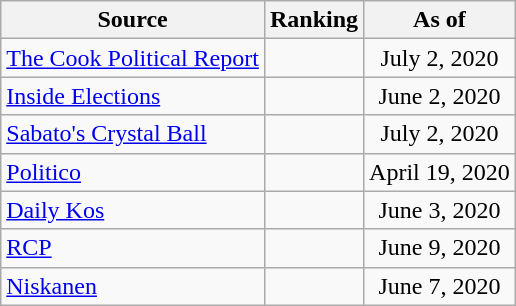<table class="wikitable" style="text-align:center">
<tr>
<th>Source</th>
<th>Ranking</th>
<th>As of</th>
</tr>
<tr>
<td align=left><a href='#'>The Cook Political Report</a></td>
<td></td>
<td>July 2, 2020</td>
</tr>
<tr>
<td align=left><a href='#'>Inside Elections</a></td>
<td></td>
<td>June 2, 2020</td>
</tr>
<tr>
<td align=left><a href='#'>Sabato's Crystal Ball</a></td>
<td></td>
<td>July 2, 2020</td>
</tr>
<tr>
<td align="left"><a href='#'>Politico</a></td>
<td></td>
<td>April 19, 2020</td>
</tr>
<tr>
<td align="left"><a href='#'>Daily Kos</a></td>
<td></td>
<td>June 3, 2020</td>
</tr>
<tr>
<td align="left"><a href='#'>RCP</a></td>
<td></td>
<td>June 9, 2020</td>
</tr>
<tr>
<td align="left"><a href='#'>Niskanen</a></td>
<td></td>
<td>June 7, 2020</td>
</tr>
</table>
